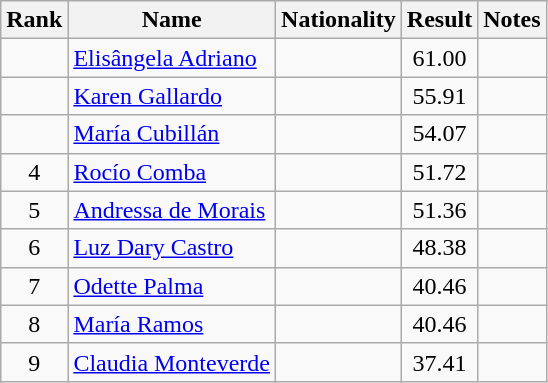<table class="wikitable sortable" style="text-align:center">
<tr>
<th>Rank</th>
<th>Name</th>
<th>Nationality</th>
<th>Result</th>
<th>Notes</th>
</tr>
<tr>
<td></td>
<td align=left><a href='#'>Elisângela Adriano</a></td>
<td align=left></td>
<td>61.00</td>
<td></td>
</tr>
<tr>
<td></td>
<td align=left><a href='#'>Karen Gallardo</a></td>
<td align=left></td>
<td>55.91</td>
<td></td>
</tr>
<tr>
<td></td>
<td align=left><a href='#'>María Cubillán</a></td>
<td align=left></td>
<td>54.07</td>
<td></td>
</tr>
<tr>
<td>4</td>
<td align=left><a href='#'>Rocío Comba</a></td>
<td align=left></td>
<td>51.72</td>
<td></td>
</tr>
<tr>
<td>5</td>
<td align=left><a href='#'>Andressa de Morais</a></td>
<td align=left></td>
<td>51.36</td>
<td></td>
</tr>
<tr>
<td>6</td>
<td align=left><a href='#'>Luz Dary Castro</a></td>
<td align=left></td>
<td>48.38</td>
<td></td>
</tr>
<tr>
<td>7</td>
<td align=left><a href='#'>Odette Palma</a></td>
<td align=left></td>
<td>40.46</td>
<td></td>
</tr>
<tr>
<td>8</td>
<td align=left><a href='#'>María Ramos</a></td>
<td align=left></td>
<td>40.46</td>
<td></td>
</tr>
<tr>
<td>9</td>
<td align=left><a href='#'>Claudia Monteverde</a></td>
<td align=left></td>
<td>37.41</td>
<td></td>
</tr>
</table>
